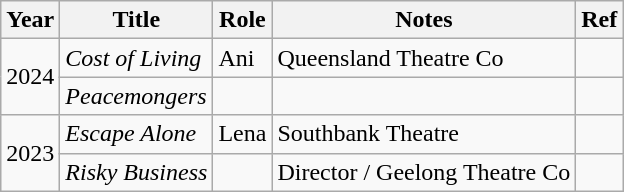<table class="wikitable sortable">
<tr>
<th>Year</th>
<th>Title</th>
<th>Role</th>
<th>Notes</th>
<th>Ref</th>
</tr>
<tr>
<td rowspan="2">2024</td>
<td><em>Cost of Living</em></td>
<td>Ani</td>
<td>Queensland Theatre Co</td>
<td></td>
</tr>
<tr>
<td><em>Peacemongers</em></td>
<td></td>
<td></td>
<td></td>
</tr>
<tr>
<td rowspan="2">2023</td>
<td><em>Escape Alone</em></td>
<td>Lena</td>
<td>Southbank Theatre</td>
<td></td>
</tr>
<tr>
<td><em>Risky Business</em></td>
<td></td>
<td>Director / Geelong Theatre Co</td>
<td></td>
</tr>
</table>
